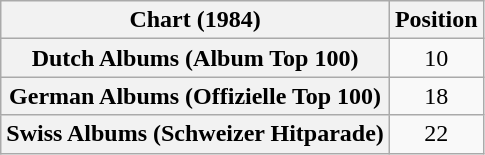<table class="wikitable sortable plainrowheaders" style="text-align:center">
<tr>
<th>Chart (1984)</th>
<th>Position</th>
</tr>
<tr>
<th scope="row">Dutch Albums (Album Top 100)</th>
<td>10</td>
</tr>
<tr>
<th scope="row">German Albums (Offizielle Top 100)</th>
<td>18</td>
</tr>
<tr>
<th scope="row">Swiss Albums (Schweizer Hitparade)</th>
<td>22</td>
</tr>
</table>
